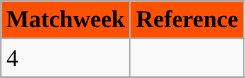<table class=wikitable>
<tr>
<th style="background:#FD5000; color:#000000;">Matchweek</th>
<th style="background:#FD5000; color:#000000;">Reference</th>
</tr>
<tr>
<td>4</td>
<td></td>
</tr>
<tr>
</tr>
</table>
